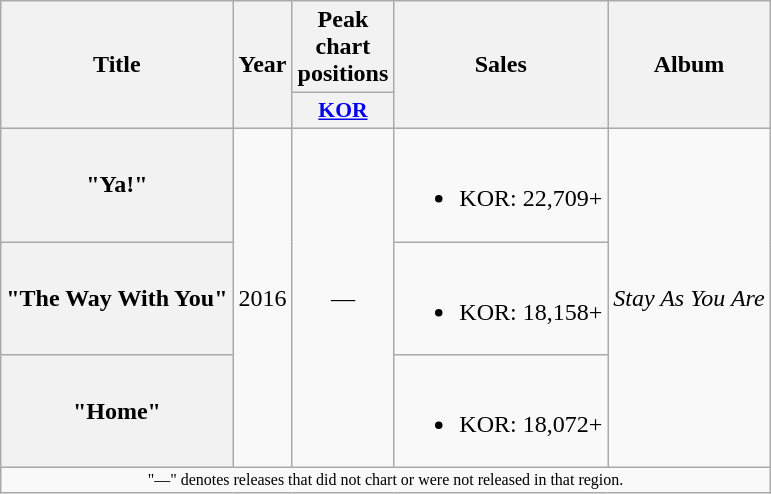<table class="wikitable plainrowheaders" style="text-align:center;">
<tr>
<th scope="col" scope="col" rowspan="2">Title</th>
<th scope="col" scope="col" rowspan="2">Year</th>
<th scope="col" scope="col" colspan="1">Peak chart positions</th>
<th scope="col" scope="col" rowspan="2">Sales</th>
<th scope="col" scope="col" rowspan="2">Album</th>
</tr>
<tr>
<th scope="col" style="width:3em;font-size:90%;"><a href='#'>KOR</a><br></th>
</tr>
<tr>
<th scope=row>"Ya!" </th>
<td rowspan="3">2016</td>
<td rowspan="3">—</td>
<td><br><ul><li>KOR: 22,709+</li></ul></td>
<td rowspan="3"><em>Stay As You Are</em></td>
</tr>
<tr>
<th scope=row>"The Way With You"</th>
<td><br><ul><li>KOR: 18,158+</li></ul></td>
</tr>
<tr>
<th scope=row>"Home"</th>
<td><br><ul><li>KOR: 18,072+</li></ul></td>
</tr>
<tr>
<td colspan="6" style="font-size:8pt;">"—" denotes releases that did not chart or were not released in that region.</td>
</tr>
</table>
